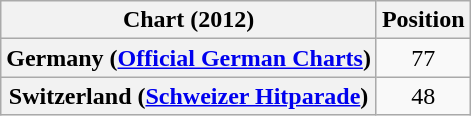<table class="wikitable sortable plainrowheaders" style="text-align:center">
<tr>
<th>Chart (2012)</th>
<th>Position</th>
</tr>
<tr>
<th scope="row">Germany (<a href='#'>Official German Charts</a>)</th>
<td>77</td>
</tr>
<tr>
<th scope="row">Switzerland (<a href='#'>Schweizer Hitparade</a>)</th>
<td>48</td>
</tr>
</table>
